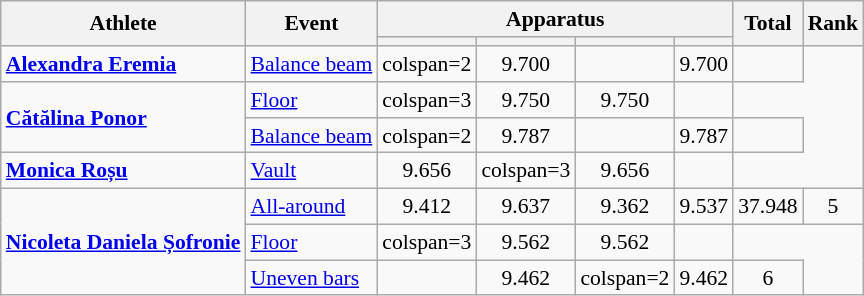<table class="wikitable" style="font-size:90%">
<tr>
<th rowspan=2>Athlete</th>
<th rowspan=2>Event</th>
<th colspan =4>Apparatus</th>
<th rowspan=2>Total</th>
<th rowspan=2>Rank</th>
</tr>
<tr style="font-size:95%">
<th></th>
<th></th>
<th></th>
<th></th>
</tr>
<tr align=center>
<td align=left><strong><a href='#'>Alexandra Eremia</a></strong></td>
<td align=left><a href='#'>Balance beam</a></td>
<td>colspan=2 </td>
<td>9.700</td>
<td></td>
<td>9.700</td>
<td></td>
</tr>
<tr align=center>
<td align=left rowspan=2><strong><a href='#'>Cătălina Ponor</a></strong></td>
<td align=left><a href='#'>Floor</a></td>
<td>colspan=3 </td>
<td>9.750</td>
<td>9.750</td>
<td></td>
</tr>
<tr align=center>
<td align=left><a href='#'>Balance beam</a></td>
<td>colspan=2 </td>
<td>9.787</td>
<td></td>
<td>9.787</td>
<td></td>
</tr>
<tr align=center>
<td align=left><strong><a href='#'>Monica Roșu</a></strong></td>
<td align=left><a href='#'>Vault</a></td>
<td>9.656</td>
<td>colspan=3 </td>
<td>9.656</td>
<td></td>
</tr>
<tr align=center>
<td align=left rowspan=3><strong><a href='#'>Nicoleta Daniela Șofronie</a></strong></td>
<td align=left><a href='#'>All-around</a></td>
<td>9.412</td>
<td>9.637</td>
<td>9.362</td>
<td>9.537</td>
<td>37.948</td>
<td>5</td>
</tr>
<tr align=center>
<td align=left><a href='#'>Floor</a></td>
<td>colspan=3 </td>
<td>9.562</td>
<td>9.562</td>
<td></td>
</tr>
<tr align=center>
<td align=left><a href='#'>Uneven bars</a></td>
<td></td>
<td>9.462</td>
<td>colspan=2 </td>
<td>9.462</td>
<td>6</td>
</tr>
</table>
